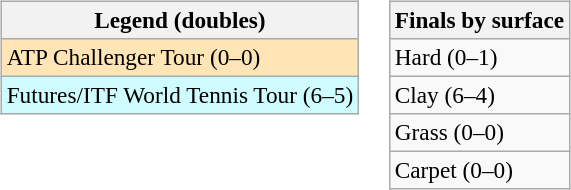<table>
<tr valign=top>
<td><br><table class=wikitable style=font-size:97%>
<tr>
<th>Legend (doubles)</th>
</tr>
<tr bgcolor=moccasin>
<td>ATP Challenger Tour (0–0)</td>
</tr>
<tr bgcolor=cffcff>
<td>Futures/ITF World Tennis Tour (6–5)</td>
</tr>
</table>
</td>
<td><br><table class=wikitable style=font-size:97%>
<tr>
<th>Finals by surface</th>
</tr>
<tr>
<td>Hard (0–1)</td>
</tr>
<tr>
<td>Clay (6–4)</td>
</tr>
<tr>
<td>Grass (0–0)</td>
</tr>
<tr>
<td>Carpet (0–0)</td>
</tr>
</table>
</td>
</tr>
</table>
